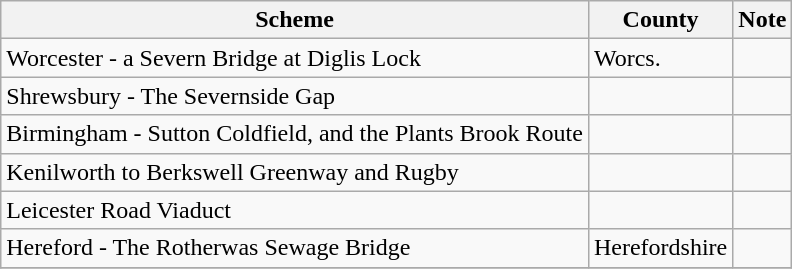<table class="wikitable">
<tr>
<th>Scheme</th>
<th>County</th>
<th>Note</th>
</tr>
<tr>
<td>Worcester - a Severn Bridge at Diglis Lock</td>
<td>Worcs.</td>
<td></td>
</tr>
<tr>
<td>Shrewsbury - The Severnside Gap</td>
<td></td>
<td></td>
</tr>
<tr>
<td>Birmingham - Sutton Coldfield, and the Plants Brook Route</td>
<td></td>
<td></td>
</tr>
<tr>
<td>Kenilworth to Berkswell Greenway and Rugby</td>
<td></td>
<td></td>
</tr>
<tr>
<td>Leicester Road Viaduct</td>
<td></td>
<td></td>
</tr>
<tr>
<td>Hereford - The Rotherwas Sewage Bridge</td>
<td>Herefordshire</td>
<td></td>
</tr>
<tr>
</tr>
</table>
